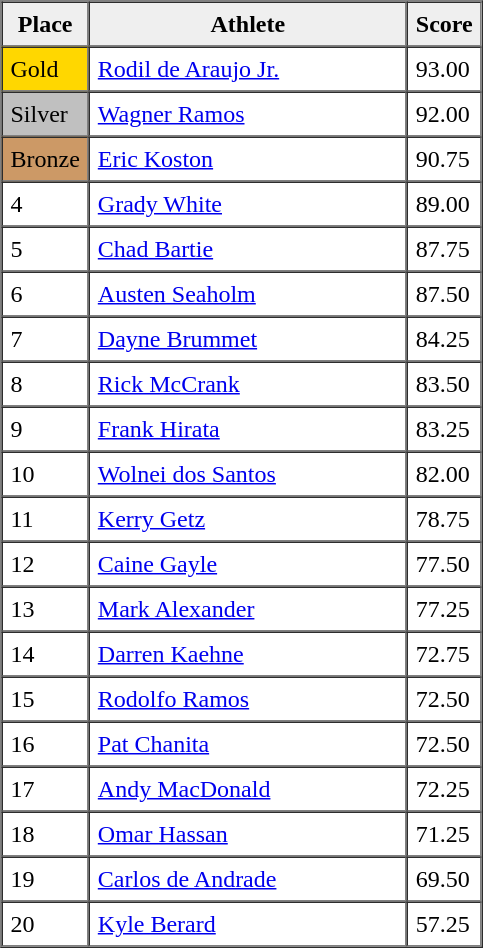<table border=1 cellpadding=5 cellspacing=0>
<tr>
<th style="background:#efefef;" width="20">Place</th>
<th style="background:#efefef;" width="200">Athlete</th>
<th style="background:#efefef;" width="20">Score</th>
</tr>
<tr align=left>
<td style="background:gold;">Gold</td>
<td><a href='#'>Rodil de Araujo Jr.</a></td>
<td>93.00</td>
</tr>
<tr align=left>
<td style="background:silver;">Silver</td>
<td><a href='#'>Wagner Ramos</a></td>
<td>92.00</td>
</tr>
<tr align=left>
<td style="background:#CC9966;">Bronze</td>
<td><a href='#'>Eric Koston</a></td>
<td>90.75</td>
</tr>
<tr align=left>
<td>4</td>
<td><a href='#'>Grady White</a></td>
<td>89.00</td>
</tr>
<tr align=left>
<td>5</td>
<td><a href='#'>Chad Bartie</a></td>
<td>87.75</td>
</tr>
<tr align=left>
<td>6</td>
<td><a href='#'>Austen Seaholm</a></td>
<td>87.50</td>
</tr>
<tr align=left>
<td>7</td>
<td><a href='#'>Dayne Brummet</a></td>
<td>84.25</td>
</tr>
<tr align=left>
<td>8</td>
<td><a href='#'>Rick McCrank</a></td>
<td>83.50</td>
</tr>
<tr align=left>
<td>9</td>
<td><a href='#'>Frank Hirata</a></td>
<td>83.25</td>
</tr>
<tr align=left>
<td>10</td>
<td><a href='#'>Wolnei dos Santos</a></td>
<td>82.00</td>
</tr>
<tr align=left>
<td>11</td>
<td><a href='#'>Kerry Getz</a></td>
<td>78.75</td>
</tr>
<tr align=left>
<td>12</td>
<td><a href='#'>Caine Gayle</a></td>
<td>77.50</td>
</tr>
<tr align=left>
<td>13</td>
<td><a href='#'>Mark Alexander</a></td>
<td>77.25</td>
</tr>
<tr align=left>
<td>14</td>
<td><a href='#'>Darren Kaehne</a></td>
<td>72.75</td>
</tr>
<tr align=left>
<td>15</td>
<td><a href='#'>Rodolfo Ramos</a></td>
<td>72.50</td>
</tr>
<tr align=left>
<td>16</td>
<td><a href='#'>Pat Chanita</a></td>
<td>72.50</td>
</tr>
<tr align=left>
<td>17</td>
<td><a href='#'>Andy MacDonald</a></td>
<td>72.25</td>
</tr>
<tr align=left>
<td>18</td>
<td><a href='#'>Omar Hassan</a></td>
<td>71.25</td>
</tr>
<tr align=left>
<td>19</td>
<td><a href='#'>Carlos de Andrade</a></td>
<td>69.50</td>
</tr>
<tr align=left>
<td>20</td>
<td><a href='#'>Kyle Berard</a></td>
<td>57.25</td>
</tr>
</table>
